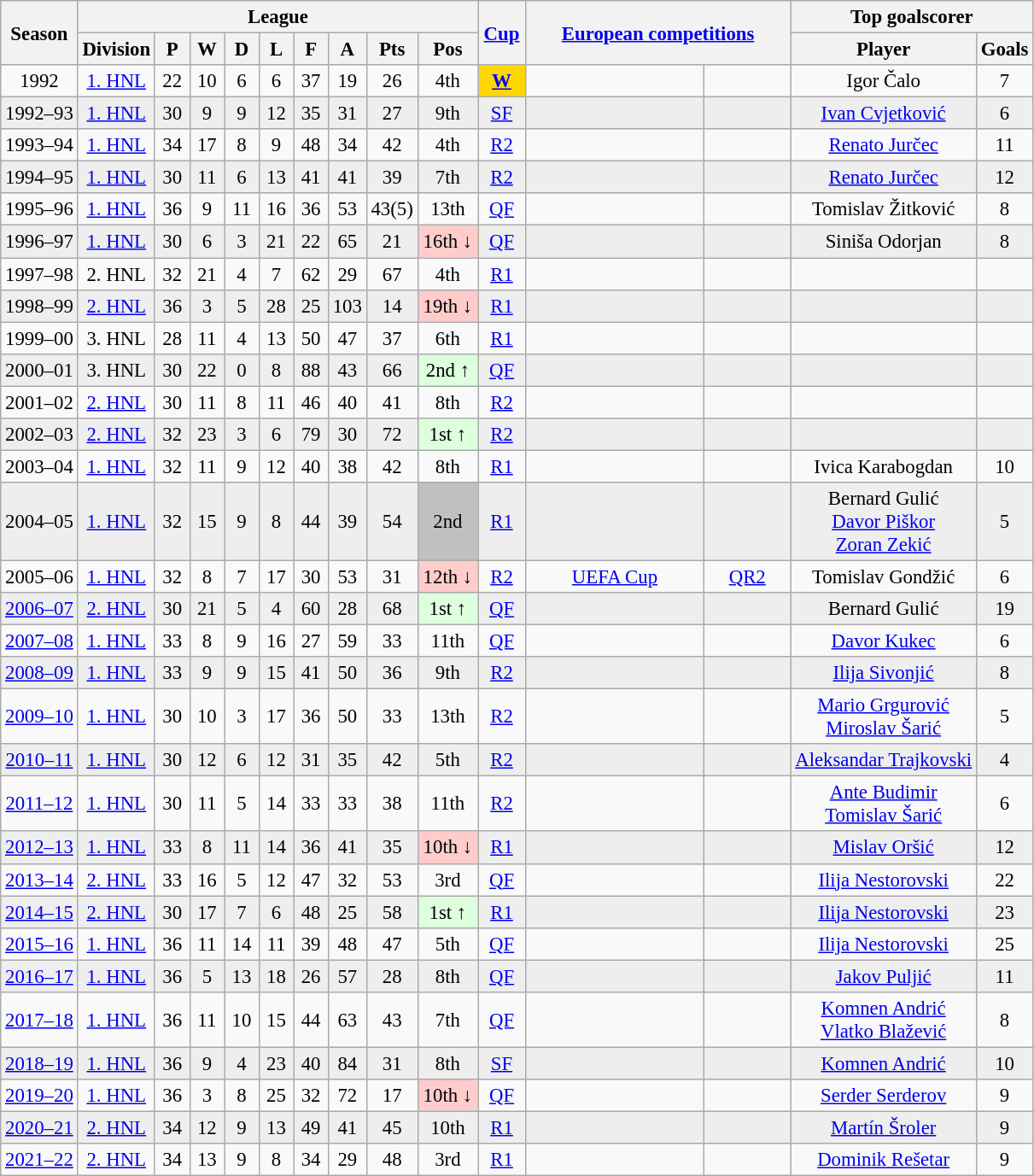<table class="wikitable" style="font-size: 95%; text-align: center">
<tr>
<th rowspan=2>Season</th>
<th colspan=9>League</th>
<th rowspan="2" style="width:30px;"><a href='#'>Cup</a></th>
<th rowspan="2" colspan="2" style="width:200px;"><a href='#'>European competitions</a></th>
<th colspan="2" style="width:180px;">Top goalscorer</th>
</tr>
<tr>
<th>Division</th>
<th width="20">P</th>
<th width="20">W</th>
<th width="20">D</th>
<th width="20">L</th>
<th width="20">F</th>
<th width="20">A</th>
<th width="20">Pts</th>
<th width="40">Pos</th>
<th>Player</th>
<th>Goals</th>
</tr>
<tr>
<td>1992</td>
<td><a href='#'>1. HNL</a></td>
<td>22</td>
<td>10</td>
<td>6</td>
<td>6</td>
<td>37</td>
<td>19</td>
<td>26</td>
<td>4th</td>
<td bgcolor=Gold><strong><a href='#'>W</a></strong></td>
<td></td>
<td></td>
<td>Igor Čalo</td>
<td>7</td>
</tr>
<tr style="background:#eee;">
<td>1992–93</td>
<td><a href='#'>1. HNL</a></td>
<td>30</td>
<td>9</td>
<td>9</td>
<td>12</td>
<td>35</td>
<td>31</td>
<td>27</td>
<td>9th</td>
<td><a href='#'>SF</a></td>
<td></td>
<td></td>
<td><a href='#'>Ivan Cvjetković</a></td>
<td>6</td>
</tr>
<tr>
<td>1993–94</td>
<td><a href='#'>1. HNL</a></td>
<td>34</td>
<td>17</td>
<td>8</td>
<td>9</td>
<td>48</td>
<td>34</td>
<td>42</td>
<td>4th</td>
<td><a href='#'>R2</a></td>
<td></td>
<td></td>
<td><a href='#'>Renato Jurčec</a></td>
<td>11</td>
</tr>
<tr style="background:#eee;">
<td>1994–95</td>
<td><a href='#'>1. HNL</a></td>
<td>30</td>
<td>11</td>
<td>6</td>
<td>13</td>
<td>41</td>
<td>41</td>
<td>39</td>
<td>7th</td>
<td><a href='#'>R2</a></td>
<td></td>
<td></td>
<td><a href='#'>Renato Jurčec</a></td>
<td>12</td>
</tr>
<tr>
<td>1995–96</td>
<td><a href='#'>1. HNL</a></td>
<td>36</td>
<td>9</td>
<td>11</td>
<td>16</td>
<td>36</td>
<td>53</td>
<td>43(5)</td>
<td>13th</td>
<td><a href='#'>QF</a></td>
<td></td>
<td></td>
<td>Tomislav Žitković</td>
<td>8</td>
</tr>
<tr style="background:#eee;">
<td>1996–97</td>
<td><a href='#'>1. HNL</a></td>
<td>30</td>
<td>6</td>
<td>3</td>
<td>21</td>
<td>22</td>
<td>65</td>
<td>21</td>
<td style="background:#fcc;">16th ↓</td>
<td><a href='#'>QF</a></td>
<td></td>
<td></td>
<td>Siniša Odorjan</td>
<td>8</td>
</tr>
<tr>
<td>1997–98</td>
<td 1997–98 Druga HNL>2. HNL</td>
<td>32</td>
<td>21</td>
<td>4</td>
<td>7</td>
<td>62</td>
<td>29</td>
<td>67</td>
<td>4th</td>
<td><a href='#'>R1</a></td>
<td></td>
<td></td>
<td></td>
<td></td>
</tr>
<tr style="background:#eee;">
<td>1998–99</td>
<td><a href='#'>2. HNL</a></td>
<td>36</td>
<td>3</td>
<td>5</td>
<td>28</td>
<td>25</td>
<td>103</td>
<td>14</td>
<td style="background:#fcc;">19th ↓</td>
<td><a href='#'>R1</a></td>
<td></td>
<td></td>
<td></td>
<td></td>
</tr>
<tr>
<td>1999–00</td>
<td>3. HNL</td>
<td>28</td>
<td>11</td>
<td>4</td>
<td>13</td>
<td>50</td>
<td>47</td>
<td>37</td>
<td>6th</td>
<td><a href='#'>R1</a></td>
<td></td>
<td></td>
<td></td>
<td></td>
</tr>
<tr style="background:#eee;">
<td>2000–01</td>
<td>3. HNL</td>
<td>30</td>
<td>22</td>
<td>0</td>
<td>8</td>
<td>88</td>
<td>43</td>
<td>66</td>
<td style="background:#dfd;">2nd ↑</td>
<td><a href='#'>QF</a></td>
<td></td>
<td></td>
<td></td>
<td></td>
</tr>
<tr>
<td>2001–02</td>
<td><a href='#'>2. HNL</a></td>
<td>30</td>
<td>11</td>
<td>8</td>
<td>11</td>
<td>46</td>
<td>40</td>
<td>41</td>
<td>8th</td>
<td><a href='#'>R2</a></td>
<td></td>
<td></td>
<td></td>
<td></td>
</tr>
<tr style="background:#eee;">
<td>2002–03</td>
<td><a href='#'>2. HNL</a></td>
<td>32</td>
<td>23</td>
<td>3</td>
<td>6</td>
<td>79</td>
<td>30</td>
<td>72</td>
<td style="background:#dfd;">1st ↑</td>
<td><a href='#'>R2</a></td>
<td></td>
<td></td>
<td></td>
<td></td>
</tr>
<tr>
<td>2003–04</td>
<td><a href='#'>1. HNL</a></td>
<td>32</td>
<td>11</td>
<td>9</td>
<td>12</td>
<td>40</td>
<td>38</td>
<td>42</td>
<td>8th</td>
<td><a href='#'>R1</a></td>
<td></td>
<td></td>
<td>Ivica Karabogdan</td>
<td>10</td>
</tr>
<tr style="background:#eee;">
<td>2004–05</td>
<td><a href='#'>1. HNL</a></td>
<td>32</td>
<td>15</td>
<td>9</td>
<td>8</td>
<td>44</td>
<td>39</td>
<td>54</td>
<td style="background:Silver;">2nd</td>
<td><a href='#'>R1</a></td>
<td></td>
<td></td>
<td>Bernard Gulić<br><a href='#'>Davor Piškor</a><br><a href='#'>Zoran Zekić</a></td>
<td>5</td>
</tr>
<tr>
<td>2005–06</td>
<td><a href='#'>1. HNL</a></td>
<td>32</td>
<td>8</td>
<td>7</td>
<td>17</td>
<td>30</td>
<td>53</td>
<td>31</td>
<td style="background:#fcc;">12th ↓</td>
<td><a href='#'>R2</a></td>
<td><a href='#'>UEFA Cup</a></td>
<td><a href='#'>QR2</a></td>
<td>Tomislav Gondžić</td>
<td>6</td>
</tr>
<tr style="background:#eee;">
<td><a href='#'>2006–07</a></td>
<td><a href='#'>2. HNL</a></td>
<td>30</td>
<td>21</td>
<td>5</td>
<td>4</td>
<td>60</td>
<td>28</td>
<td>68</td>
<td style="background:#dfd;">1st ↑</td>
<td><a href='#'>QF</a></td>
<td></td>
<td></td>
<td>Bernard Gulić</td>
<td>19</td>
</tr>
<tr>
<td><a href='#'>2007–08</a></td>
<td><a href='#'>1. HNL</a></td>
<td>33</td>
<td>8</td>
<td>9</td>
<td>16</td>
<td>27</td>
<td>59</td>
<td>33</td>
<td>11th</td>
<td><a href='#'>QF</a></td>
<td></td>
<td></td>
<td><a href='#'>Davor Kukec</a></td>
<td>6</td>
</tr>
<tr style="background:#eee;">
<td><a href='#'>2008–09</a></td>
<td><a href='#'>1. HNL</a></td>
<td>33</td>
<td>9</td>
<td>9</td>
<td>15</td>
<td>41</td>
<td>50</td>
<td>36</td>
<td>9th</td>
<td><a href='#'>R2</a></td>
<td></td>
<td></td>
<td><a href='#'>Ilija Sivonjić</a></td>
<td>8</td>
</tr>
<tr>
<td><a href='#'>2009–10</a></td>
<td><a href='#'>1. HNL</a></td>
<td>30</td>
<td>10</td>
<td>3</td>
<td>17</td>
<td>36</td>
<td>50</td>
<td>33</td>
<td>13th</td>
<td><a href='#'>R2</a></td>
<td></td>
<td></td>
<td><a href='#'>Mario Grgurović</a><br><a href='#'>Miroslav Šarić</a></td>
<td>5</td>
</tr>
<tr style="background:#eee;">
<td><a href='#'>2010–11</a></td>
<td><a href='#'>1. HNL</a></td>
<td>30</td>
<td>12</td>
<td>6</td>
<td>12</td>
<td>31</td>
<td>35</td>
<td>42</td>
<td>5th</td>
<td><a href='#'>R2</a></td>
<td></td>
<td></td>
<td><a href='#'>Aleksandar Trajkovski</a></td>
<td>4</td>
</tr>
<tr>
<td><a href='#'>2011–12</a></td>
<td><a href='#'>1. HNL</a></td>
<td>30</td>
<td>11</td>
<td>5</td>
<td>14</td>
<td>33</td>
<td>33</td>
<td>38</td>
<td>11th</td>
<td><a href='#'>R2</a></td>
<td></td>
<td></td>
<td><a href='#'>Ante Budimir</a><br><a href='#'>Tomislav Šarić</a></td>
<td>6</td>
</tr>
<tr style="background:#eee;">
<td><a href='#'>2012–13</a></td>
<td><a href='#'>1. HNL</a></td>
<td>33</td>
<td>8</td>
<td>11</td>
<td>14</td>
<td>36</td>
<td>41</td>
<td>35</td>
<td style="background:#fcc;">10th ↓</td>
<td><a href='#'>R1</a></td>
<td></td>
<td></td>
<td><a href='#'>Mislav Oršić</a></td>
<td>12</td>
</tr>
<tr>
<td><a href='#'>2013–14</a></td>
<td><a href='#'>2. HNL</a></td>
<td>33</td>
<td>16</td>
<td>5</td>
<td>12</td>
<td>47</td>
<td>32</td>
<td>53</td>
<td>3rd</td>
<td><a href='#'>QF</a></td>
<td></td>
<td></td>
<td><a href='#'>Ilija Nestorovski</a></td>
<td>22</td>
</tr>
<tr style="background:#eee;">
<td><a href='#'>2014–15</a></td>
<td><a href='#'>2. HNL</a></td>
<td>30</td>
<td>17</td>
<td>7</td>
<td>6</td>
<td>48</td>
<td>25</td>
<td>58</td>
<td style="background:#dfd;">1st ↑</td>
<td><a href='#'>R1</a></td>
<td></td>
<td></td>
<td><a href='#'>Ilija Nestorovski</a></td>
<td>23</td>
</tr>
<tr>
<td><a href='#'>2015–16</a></td>
<td><a href='#'>1. HNL</a></td>
<td>36</td>
<td>11</td>
<td>14</td>
<td>11</td>
<td>39</td>
<td>48</td>
<td>47</td>
<td>5th</td>
<td><a href='#'>QF</a></td>
<td></td>
<td></td>
<td><a href='#'>Ilija Nestorovski</a></td>
<td>25</td>
</tr>
<tr style="background:#eee;">
<td><a href='#'>2016–17</a></td>
<td><a href='#'>1. HNL</a></td>
<td>36</td>
<td>5</td>
<td>13</td>
<td>18</td>
<td>26</td>
<td>57</td>
<td>28</td>
<td>8th</td>
<td><a href='#'>QF</a></td>
<td></td>
<td></td>
<td><a href='#'>Jakov Puljić</a></td>
<td>11</td>
</tr>
<tr>
<td><a href='#'>2017–18</a></td>
<td><a href='#'>1. HNL</a></td>
<td>36</td>
<td>11</td>
<td>10</td>
<td>15</td>
<td>44</td>
<td>63</td>
<td>43</td>
<td>7th</td>
<td><a href='#'>QF</a></td>
<td></td>
<td></td>
<td><a href='#'>Komnen Andrić</a><br><a href='#'>Vlatko Blažević</a></td>
<td>8</td>
</tr>
<tr style="background:#eee;">
<td><a href='#'>2018–19</a></td>
<td><a href='#'>1. HNL</a></td>
<td>36</td>
<td>9</td>
<td>4</td>
<td>23</td>
<td>40</td>
<td>84</td>
<td>31</td>
<td>8th</td>
<td><a href='#'>SF</a></td>
<td></td>
<td></td>
<td><a href='#'>Komnen Andrić</a></td>
<td>10</td>
</tr>
<tr>
<td><a href='#'>2019–20</a></td>
<td><a href='#'>1. HNL</a></td>
<td>36</td>
<td>3</td>
<td>8</td>
<td>25</td>
<td>32</td>
<td>72</td>
<td>17</td>
<td style="background:#fcc;">10th ↓</td>
<td><a href='#'>QF</a></td>
<td></td>
<td></td>
<td><a href='#'>Serder Serderov</a></td>
<td>9</td>
</tr>
<tr style="background:#eee;">
<td><a href='#'>2020–21</a></td>
<td><a href='#'>2. HNL</a></td>
<td>34</td>
<td>12</td>
<td>9</td>
<td>13</td>
<td>49</td>
<td>41</td>
<td>45</td>
<td>10th</td>
<td><a href='#'>R1</a></td>
<td></td>
<td></td>
<td><a href='#'>Martín Šroler</a></td>
<td>9</td>
</tr>
<tr>
<td><a href='#'>2021–22</a></td>
<td><a href='#'>2. HNL</a></td>
<td>34</td>
<td>13</td>
<td>9</td>
<td>8</td>
<td>34</td>
<td>29</td>
<td>48</td>
<td>3rd</td>
<td><a href='#'>R1</a></td>
<td></td>
<td></td>
<td><a href='#'>Dominik Rešetar</a></td>
<td>9</td>
</tr>
</table>
